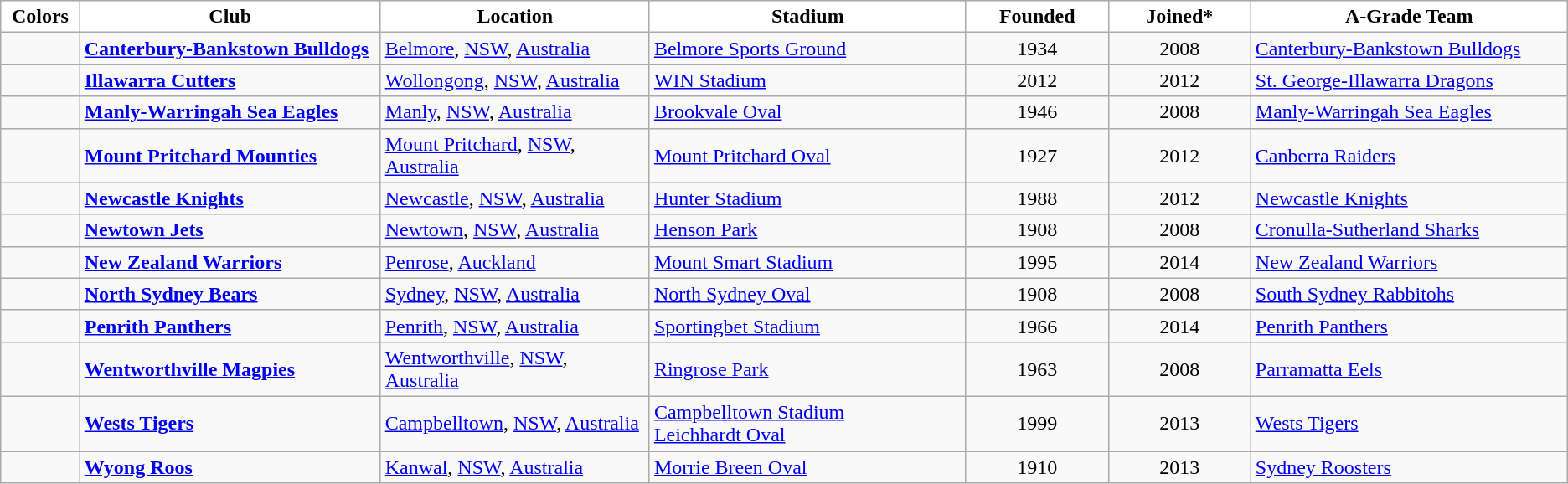<table class="wikitable"; "text-align:left">
<tr>
<th style="background:white; width:5%">Colors</th>
<th style="background:white; width:19%">Club</th>
<th style="background:white; width:17%">Location</th>
<th style="background:white; width:20%">Stadium</th>
<th style="background:white; width:9%">Founded</th>
<th style="background:white; width:9%">Joined*</th>
<th style="background:white; width:20%">A-Grade Team</th>
</tr>
<tr>
<td style="text-align: center;"></td>
<td><strong><a href='#'>Canterbury-Bankstown Bulldogs</a></strong></td>
<td><a href='#'>Belmore</a>, <a href='#'>NSW</a>, <a href='#'>Australia</a></td>
<td><a href='#'>Belmore Sports Ground</a></td>
<td align=center>1934</td>
<td align=center>2008</td>
<td><a href='#'>Canterbury-Bankstown Bulldogs</a></td>
</tr>
<tr>
<td style="text-align: center;"></td>
<td><strong><a href='#'>Illawarra Cutters</a></strong></td>
<td><a href='#'>Wollongong</a>, <a href='#'>NSW</a>, <a href='#'>Australia</a></td>
<td><a href='#'>WIN Stadium</a></td>
<td align=center>2012</td>
<td align=center>2012</td>
<td><a href='#'>St. George-Illawarra Dragons</a></td>
</tr>
<tr>
<td style="text-align: center;"></td>
<td><strong><a href='#'>Manly-Warringah Sea Eagles</a></strong></td>
<td><a href='#'>Manly</a>, <a href='#'>NSW</a>, <a href='#'>Australia</a></td>
<td><a href='#'>Brookvale Oval</a></td>
<td align=center>1946</td>
<td align=center>2008</td>
<td><a href='#'>Manly-Warringah Sea Eagles</a></td>
</tr>
<tr>
<td style="text-align: center;"></td>
<td><strong><a href='#'>Mount Pritchard Mounties</a></strong></td>
<td><a href='#'>Mount Pritchard</a>, <a href='#'>NSW</a>, <a href='#'>Australia</a></td>
<td><a href='#'>Mount Pritchard Oval</a></td>
<td align=center>1927</td>
<td align=center>2012</td>
<td><a href='#'>Canberra Raiders</a></td>
</tr>
<tr>
<td style="text-align: center;"></td>
<td><strong><a href='#'>Newcastle Knights</a></strong></td>
<td><a href='#'>Newcastle</a>, <a href='#'>NSW</a>, <a href='#'>Australia</a></td>
<td><a href='#'>Hunter Stadium</a></td>
<td align=center>1988</td>
<td align=center>2012</td>
<td><a href='#'>Newcastle Knights</a></td>
</tr>
<tr>
<td style="text-align: center;"></td>
<td><strong><a href='#'>Newtown Jets</a></strong></td>
<td><a href='#'>Newtown</a>, <a href='#'>NSW</a>, <a href='#'>Australia</a></td>
<td><a href='#'>Henson Park</a></td>
<td align=center>1908</td>
<td align=center>2008</td>
<td><a href='#'>Cronulla-Sutherland Sharks</a></td>
</tr>
<tr>
<td style="text-align: center;"></td>
<td><strong><a href='#'>New Zealand Warriors</a></strong></td>
<td><a href='#'>Penrose</a>, <a href='#'>Auckland</a></td>
<td><a href='#'>Mount Smart Stadium</a></td>
<td align=center>1995</td>
<td align=center>2014</td>
<td><a href='#'>New Zealand Warriors</a></td>
</tr>
<tr>
<td style="text-align: center;"></td>
<td><strong><a href='#'>North Sydney Bears</a></strong></td>
<td><a href='#'>Sydney</a>, <a href='#'>NSW</a>, <a href='#'>Australia</a></td>
<td><a href='#'>North Sydney Oval</a></td>
<td align=center>1908</td>
<td align=center>2008</td>
<td><a href='#'>South Sydney Rabbitohs</a></td>
</tr>
<tr>
<td style="text-align: center;"></td>
<td><strong><a href='#'>Penrith Panthers</a></strong></td>
<td><a href='#'>Penrith</a>, <a href='#'>NSW</a>, <a href='#'>Australia</a></td>
<td><a href='#'>Sportingbet Stadium</a></td>
<td align=center>1966</td>
<td align=center>2014</td>
<td><a href='#'>Penrith Panthers</a></td>
</tr>
<tr>
<td style="text-align: center;"></td>
<td><strong><a href='#'>Wentworthville Magpies</a></strong></td>
<td><a href='#'>Wentworthville</a>, <a href='#'>NSW</a>, <a href='#'>Australia</a></td>
<td><a href='#'>Ringrose Park</a></td>
<td align=center>1963</td>
<td align=center>2008</td>
<td><a href='#'>Parramatta Eels</a></td>
</tr>
<tr>
<td style="text-align: center;"></td>
<td><strong><a href='#'>Wests Tigers</a></strong></td>
<td><a href='#'>Campbelltown</a>, <a href='#'>NSW</a>, <a href='#'>Australia</a></td>
<td><a href='#'>Campbelltown Stadium</a><br><a href='#'>Leichhardt Oval</a></td>
<td align=center>1999</td>
<td align=center>2013</td>
<td><a href='#'>Wests Tigers</a></td>
</tr>
<tr>
<td style="text-align: center;"></td>
<td><strong><a href='#'>Wyong Roos</a></strong></td>
<td><a href='#'>Kanwal</a>, <a href='#'>NSW</a>, <a href='#'>Australia</a></td>
<td><a href='#'>Morrie Breen Oval</a></td>
<td align=center>1910</td>
<td align=center>2013</td>
<td><a href='#'>Sydney Roosters</a></td>
</tr>
</table>
